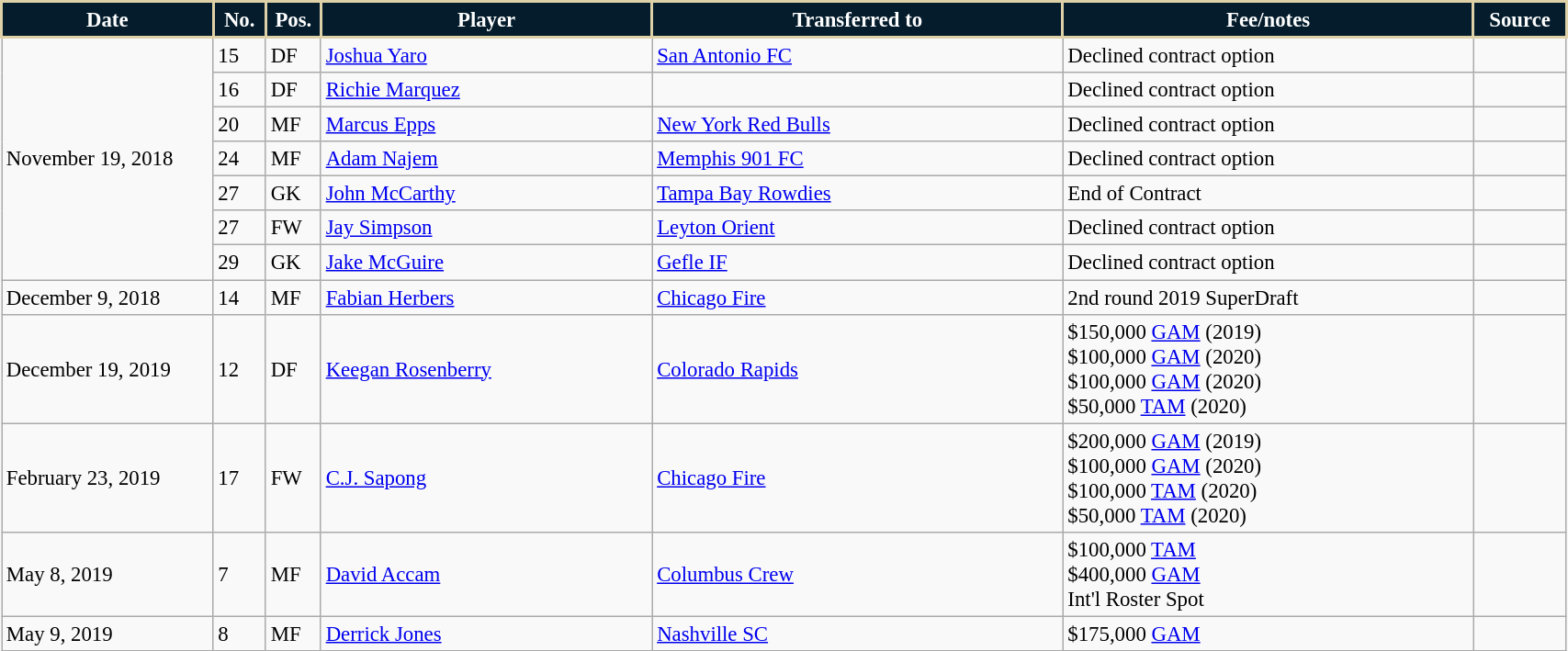<table class="wikitable sortable" style="width:90%; text-align:center; font-size:95%; text-align:left;">
<tr>
<th style="background:#041C2C; color:#FFFFFF; border:2px solid #DFD1A7; width:125px;">Date</th>
<th style="background:#041C2C; color:#FFFFFF; border:2px solid #DFD1A7; width:25px;">No.</th>
<th style="background:#041C2C; color:#FFFFFF; border:2px solid #DFD1A7; width:25px;">Pos.</th>
<th style="background:#041C2C; color:#FFFFFF; border:2px solid #DFD1A7; width:200px;">Player</th>
<th style="background:#041C2C; color:#FFFFFF; border:2px solid #DFD1A7; width:250px;">Transferred to</th>
<th style="background:#041C2C; color:#FFFFFF; border:2px solid #DFD1A7; width:250px;">Fee/notes</th>
<th style="background:#041C2C; color:#FFFFFF; border:2px solid #DFD1A7; width:50px;">Source</th>
</tr>
<tr>
<td rowspan="7">November 19, 2018</td>
<td>15</td>
<td>DF</td>
<td> <a href='#'>Joshua Yaro</a></td>
<td> <a href='#'>San Antonio FC</a></td>
<td>Declined contract option</td>
<td></td>
</tr>
<tr>
<td>16</td>
<td>DF</td>
<td> <a href='#'>Richie Marquez</a></td>
<td></td>
<td>Declined contract option</td>
<td></td>
</tr>
<tr>
<td>20</td>
<td>MF</td>
<td> <a href='#'>Marcus Epps</a></td>
<td> <a href='#'>New York Red Bulls</a></td>
<td>Declined contract option</td>
<td></td>
</tr>
<tr>
<td>24</td>
<td>MF</td>
<td> <a href='#'>Adam Najem</a></td>
<td> <a href='#'>Memphis 901 FC</a></td>
<td>Declined contract option</td>
<td></td>
</tr>
<tr>
<td>27</td>
<td>GK</td>
<td> <a href='#'>John McCarthy</a></td>
<td> <a href='#'>Tampa Bay Rowdies</a></td>
<td>End of Contract</td>
<td></td>
</tr>
<tr>
<td>27</td>
<td>FW</td>
<td> <a href='#'>Jay Simpson</a></td>
<td> <a href='#'>Leyton Orient</a></td>
<td>Declined contract option</td>
<td></td>
</tr>
<tr>
<td>29</td>
<td>GK</td>
<td> <a href='#'>Jake McGuire</a></td>
<td> <a href='#'>Gefle IF</a></td>
<td>Declined contract option</td>
<td></td>
</tr>
<tr>
<td>December 9, 2018</td>
<td>14</td>
<td>MF</td>
<td> <a href='#'>Fabian Herbers</a></td>
<td> <a href='#'>Chicago Fire</a></td>
<td>2nd round 2019 SuperDraft</td>
<td></td>
</tr>
<tr>
<td>December 19, 2019</td>
<td>12</td>
<td>DF</td>
<td> <a href='#'>Keegan Rosenberry</a></td>
<td> <a href='#'>Colorado Rapids</a></td>
<td>$150,000 <a href='#'>GAM</a> (2019)<br> $100,000 <a href='#'>GAM</a> (2020)<br> $100,000 <a href='#'>GAM</a> (2020)<br> $50,000 <a href='#'>TAM</a> (2020)</td>
<td></td>
</tr>
<tr>
<td>February 23, 2019</td>
<td>17</td>
<td>FW</td>
<td> <a href='#'>C.J. Sapong</a></td>
<td> <a href='#'>Chicago Fire</a></td>
<td>$200,000 <a href='#'>GAM</a> (2019)<br> $100,000 <a href='#'>GAM</a> (2020)<br> $100,000 <a href='#'>TAM</a> (2020)<br> $50,000 <a href='#'>TAM</a> (2020)</td>
<td></td>
</tr>
<tr>
<td>May 8, 2019</td>
<td>7</td>
<td>MF</td>
<td> <a href='#'>David Accam</a></td>
<td> <a href='#'>Columbus Crew</a></td>
<td>$100,000 <a href='#'>TAM</a><br> $400,000 <a href='#'>GAM</a><br>Int'l Roster Spot</td>
<td></td>
</tr>
<tr>
<td>May 9, 2019</td>
<td>8</td>
<td>MF</td>
<td> <a href='#'>Derrick Jones</a></td>
<td> <a href='#'>Nashville SC</a></td>
<td>$175,000 <a href='#'>GAM</a></td>
<td></td>
</tr>
</table>
